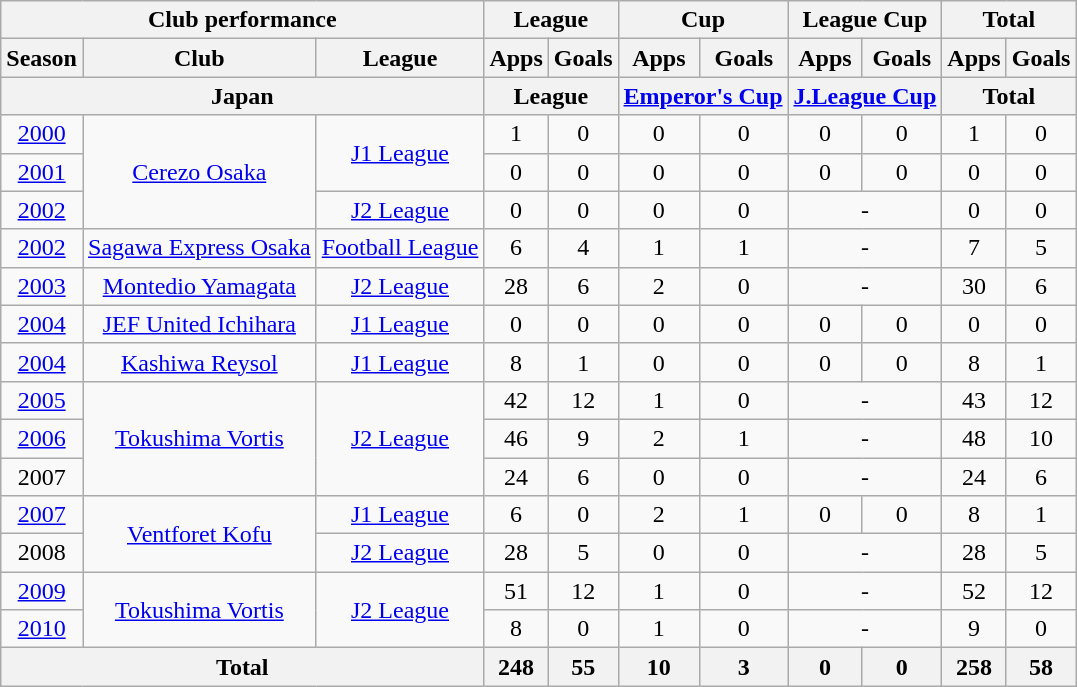<table class="wikitable" style="text-align:center;">
<tr>
<th colspan=3>Club performance</th>
<th colspan=2>League</th>
<th colspan=2>Cup</th>
<th colspan=2>League Cup</th>
<th colspan=2>Total</th>
</tr>
<tr>
<th>Season</th>
<th>Club</th>
<th>League</th>
<th>Apps</th>
<th>Goals</th>
<th>Apps</th>
<th>Goals</th>
<th>Apps</th>
<th>Goals</th>
<th>Apps</th>
<th>Goals</th>
</tr>
<tr>
<th colspan=3>Japan</th>
<th colspan=2>League</th>
<th colspan=2><a href='#'>Emperor's Cup</a></th>
<th colspan=2><a href='#'>J.League Cup</a></th>
<th colspan=2>Total</th>
</tr>
<tr>
<td><a href='#'>2000</a></td>
<td rowspan="3"><a href='#'>Cerezo Osaka</a></td>
<td rowspan="2"><a href='#'>J1 League</a></td>
<td>1</td>
<td>0</td>
<td>0</td>
<td>0</td>
<td>0</td>
<td>0</td>
<td>1</td>
<td>0</td>
</tr>
<tr>
<td><a href='#'>2001</a></td>
<td>0</td>
<td>0</td>
<td>0</td>
<td>0</td>
<td>0</td>
<td>0</td>
<td>0</td>
<td>0</td>
</tr>
<tr>
<td><a href='#'>2002</a></td>
<td><a href='#'>J2 League</a></td>
<td>0</td>
<td>0</td>
<td>0</td>
<td>0</td>
<td colspan="2">-</td>
<td>0</td>
<td>0</td>
</tr>
<tr>
<td><a href='#'>2002</a></td>
<td><a href='#'>Sagawa Express Osaka</a></td>
<td><a href='#'>Football League</a></td>
<td>6</td>
<td>4</td>
<td>1</td>
<td>1</td>
<td colspan="2">-</td>
<td>7</td>
<td>5</td>
</tr>
<tr>
<td><a href='#'>2003</a></td>
<td><a href='#'>Montedio Yamagata</a></td>
<td><a href='#'>J2 League</a></td>
<td>28</td>
<td>6</td>
<td>2</td>
<td>0</td>
<td colspan="2">-</td>
<td>30</td>
<td>6</td>
</tr>
<tr>
<td><a href='#'>2004</a></td>
<td><a href='#'>JEF United Ichihara</a></td>
<td><a href='#'>J1 League</a></td>
<td>0</td>
<td>0</td>
<td>0</td>
<td>0</td>
<td>0</td>
<td>0</td>
<td>0</td>
<td>0</td>
</tr>
<tr>
<td><a href='#'>2004</a></td>
<td><a href='#'>Kashiwa Reysol</a></td>
<td><a href='#'>J1 League</a></td>
<td>8</td>
<td>1</td>
<td>0</td>
<td>0</td>
<td>0</td>
<td>0</td>
<td>8</td>
<td>1</td>
</tr>
<tr>
<td><a href='#'>2005</a></td>
<td rowspan="3"><a href='#'>Tokushima Vortis</a></td>
<td rowspan="3"><a href='#'>J2 League</a></td>
<td>42</td>
<td>12</td>
<td>1</td>
<td>0</td>
<td colspan="2">-</td>
<td>43</td>
<td>12</td>
</tr>
<tr>
<td><a href='#'>2006</a></td>
<td>46</td>
<td>9</td>
<td>2</td>
<td>1</td>
<td colspan="2">-</td>
<td>48</td>
<td>10</td>
</tr>
<tr>
<td>2007</td>
<td>24</td>
<td>6</td>
<td>0</td>
<td>0</td>
<td colspan="2">-</td>
<td>24</td>
<td>6</td>
</tr>
<tr>
<td><a href='#'>2007</a></td>
<td rowspan="2"><a href='#'>Ventforet Kofu</a></td>
<td><a href='#'>J1 League</a></td>
<td>6</td>
<td>0</td>
<td>2</td>
<td>1</td>
<td>0</td>
<td>0</td>
<td>8</td>
<td>1</td>
</tr>
<tr>
<td>2008</td>
<td><a href='#'>J2 League</a></td>
<td>28</td>
<td>5</td>
<td>0</td>
<td>0</td>
<td colspan="2">-</td>
<td>28</td>
<td>5</td>
</tr>
<tr>
<td><a href='#'>2009</a></td>
<td rowspan="2"><a href='#'>Tokushima Vortis</a></td>
<td rowspan="2"><a href='#'>J2 League</a></td>
<td>51</td>
<td>12</td>
<td>1</td>
<td>0</td>
<td colspan="2">-</td>
<td>52</td>
<td>12</td>
</tr>
<tr>
<td><a href='#'>2010</a></td>
<td>8</td>
<td>0</td>
<td>1</td>
<td>0</td>
<td colspan="2">-</td>
<td>9</td>
<td>0</td>
</tr>
<tr>
<th colspan=3>Total</th>
<th>248</th>
<th>55</th>
<th>10</th>
<th>3</th>
<th>0</th>
<th>0</th>
<th>258</th>
<th>58</th>
</tr>
</table>
